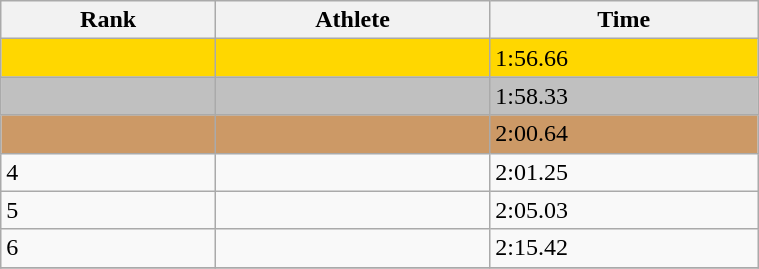<table class="wikitable" width=40%>
<tr>
<th>Rank</th>
<th>Athlete</th>
<th>Time</th>
</tr>
<tr bgcolor=gold>
<td></td>
<td></td>
<td>1:56.66</td>
</tr>
<tr bgcolor=silver>
<td></td>
<td></td>
<td>1:58.33</td>
</tr>
<tr bgcolor=cc9966>
<td></td>
<td></td>
<td>2:00.64</td>
</tr>
<tr>
<td>4</td>
<td></td>
<td>2:01.25</td>
</tr>
<tr>
<td>5</td>
<td></td>
<td>2:05.03</td>
</tr>
<tr>
<td>6</td>
<td></td>
<td>2:15.42</td>
</tr>
<tr>
</tr>
</table>
